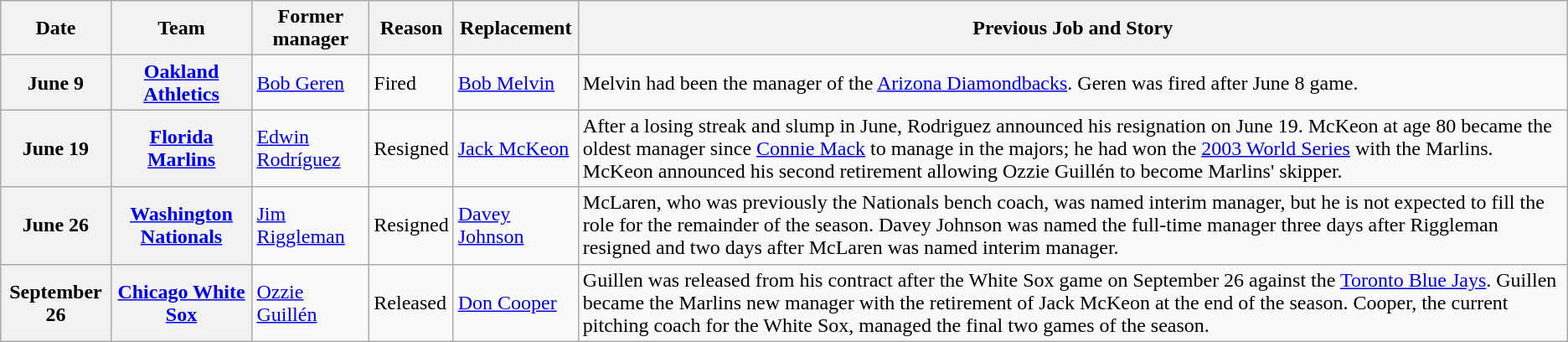<table class="wikitable" style="font-size=:95%;">
<tr>
<th>Date</th>
<th>Team</th>
<th>Former manager</th>
<th>Reason</th>
<th>Replacement</th>
<th>Previous Job and Story</th>
</tr>
<tr>
<th>June 9</th>
<th><a href='#'>Oakland Athletics</a></th>
<td><a href='#'>Bob Geren</a></td>
<td>Fired</td>
<td><a href='#'>Bob Melvin</a></td>
<td>Melvin had been the manager of the <a href='#'>Arizona Diamondbacks</a>. Geren was fired after June 8 game.</td>
</tr>
<tr>
<th>June 19</th>
<th><a href='#'>Florida Marlins</a></th>
<td><a href='#'>Edwin Rodríguez</a></td>
<td>Resigned</td>
<td><a href='#'>Jack McKeon</a></td>
<td>After a losing streak and slump in June, Rodriguez announced his resignation on June 19. McKeon at age 80 became the oldest manager since <a href='#'>Connie Mack</a> to manage in the majors; he had won the <a href='#'>2003 World Series</a> with the Marlins. McKeon announced his second retirement allowing Ozzie Guillén to become Marlins' skipper.</td>
</tr>
<tr>
<th>June 26<br></th>
<th><a href='#'>Washington Nationals</a></th>
<td><a href='#'>Jim Riggleman</a></td>
<td>Resigned</td>
<td><a href='#'>Davey Johnson</a><br></td>
<td>McLaren, who was previously the Nationals bench coach, was named interim manager, but he is not expected to fill the role for the remainder of the season. Davey Johnson was named the full-time manager three days after Riggleman resigned and two days after McLaren was named interim manager.</td>
</tr>
<tr>
<th>September 26</th>
<th><a href='#'>Chicago White Sox</a></th>
<td><a href='#'>Ozzie Guillén</a></td>
<td>Released</td>
<td><a href='#'>Don Cooper</a></td>
<td>Guillen was released from his contract after the White Sox game on September 26 against the <a href='#'>Toronto Blue Jays</a>. Guillen became the Marlins new manager with the retirement of Jack McKeon at the end of the season. Cooper, the current pitching coach for the White Sox, managed the final two games of the season.</td>
</tr>
</table>
